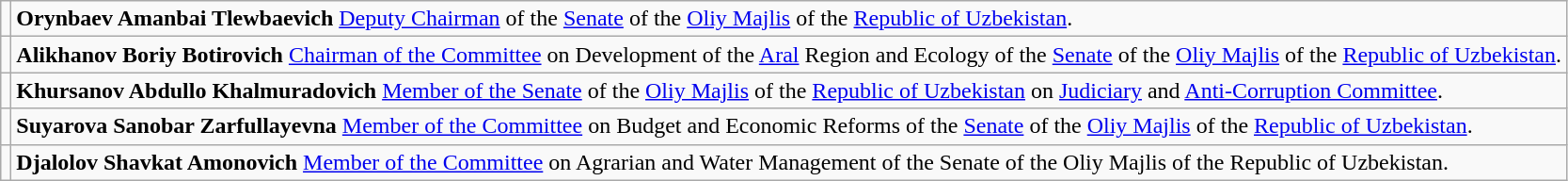<table class="wikitable">
<tr>
<td></td>
<td><strong>Orynbaev Amanbai Tlewbaevich</strong> <a href='#'>Deputy Chairman</a> of the <a href='#'>Senate</a> of the <a href='#'>Oliy Majlis</a> of the <a href='#'>Republic of Uzbekistan</a>.</td>
</tr>
<tr>
<td></td>
<td><strong>Alikhanov Boriy Botirovich</strong> <a href='#'>Chairman of the Committee</a> on Development of the <a href='#'>Aral</a> Region and Ecology of the <a href='#'>Senate</a> of the <a href='#'>Oliy Majlis</a> of the <a href='#'>Republic of Uzbekistan</a>.</td>
</tr>
<tr>
<td></td>
<td><strong>Khursanov Abdullo Khalmuradovich</strong> <a href='#'>Member of the Senate</a> of the <a href='#'>Oliy Majlis</a> of the <a href='#'>Republic of Uzbekistan</a> on <a href='#'>Judiciary</a> and <a href='#'>Anti-Corruption Committee</a>.</td>
</tr>
<tr>
<td></td>
<td><strong>Suyarova Sanobar Zarfullayevna</strong> <a href='#'>Member of the Committee</a> on Budget and Economic Reforms of the <a href='#'>Senate</a> of the <a href='#'>Oliy Majlis</a> of the <a href='#'>Republic of Uzbekistan</a>.</td>
</tr>
<tr>
<td></td>
<td><strong>Djalolov Shavkat Amonovich</strong> <a href='#'>Member of the Committee</a> on Agrarian and Water Management of the Senate of the Oliy Majlis of the Republic of Uzbekistan.</td>
</tr>
</table>
